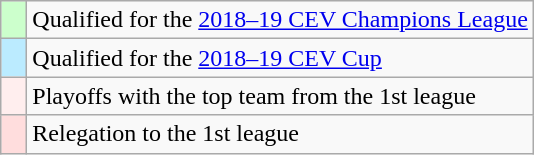<table class="wikitable" style="text-align: left;">
<tr>
<td width=10px bgcolor=#CCFFCC></td>
<td>Qualified for the <a href='#'>2018–19 CEV Champions League</a></td>
</tr>
<tr>
<td width=10px bgcolor=#BBEBFF></td>
<td>Qualified for the <a href='#'>2018–19 CEV Cup</a></td>
</tr>
<tr>
<td width=10px bgcolor=#FFEEEE></td>
<td>Playoffs with the top team from the 1st league</td>
</tr>
<tr>
<td width=10px bgcolor=#FFDDDD></td>
<td>Relegation to the 1st league</td>
</tr>
</table>
